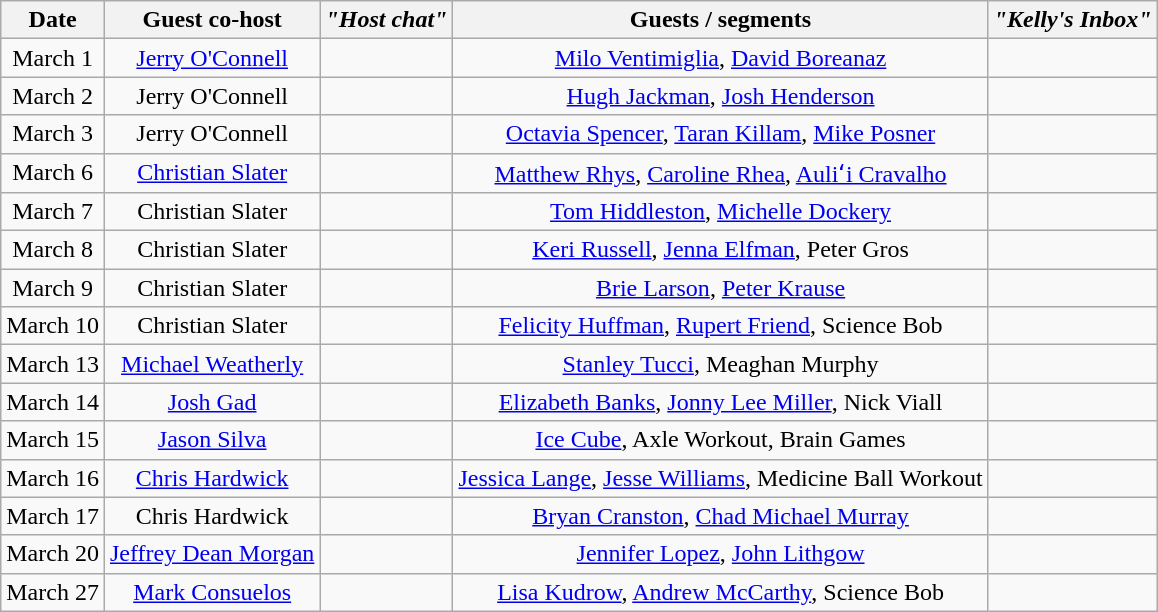<table class="wikitable sortable" style="text-align:center;">
<tr>
<th>Date</th>
<th>Guest co-host</th>
<th><em>"Host chat"</em></th>
<th>Guests / segments</th>
<th><em>"Kelly's Inbox"</em></th>
</tr>
<tr>
<td>March 1</td>
<td><a href='#'>Jerry O'Connell</a></td>
<td></td>
<td><a href='#'>Milo Ventimiglia</a>, <a href='#'>David Boreanaz</a></td>
<td></td>
</tr>
<tr>
<td>March 2</td>
<td>Jerry O'Connell</td>
<td></td>
<td><a href='#'>Hugh Jackman</a>, <a href='#'>Josh Henderson</a></td>
<td></td>
</tr>
<tr>
<td>March 3</td>
<td>Jerry O'Connell</td>
<td></td>
<td><a href='#'>Octavia Spencer</a>, <a href='#'>Taran Killam</a>, <a href='#'>Mike Posner</a></td>
<td></td>
</tr>
<tr>
<td>March 6</td>
<td><a href='#'>Christian Slater</a></td>
<td></td>
<td><a href='#'>Matthew Rhys</a>, <a href='#'>Caroline Rhea</a>, <a href='#'>Auliʻi Cravalho</a></td>
<td></td>
</tr>
<tr>
<td>March 7</td>
<td>Christian Slater</td>
<td></td>
<td><a href='#'>Tom Hiddleston</a>, <a href='#'>Michelle Dockery</a></td>
<td></td>
</tr>
<tr>
<td>March 8</td>
<td>Christian Slater</td>
<td></td>
<td><a href='#'>Keri Russell</a>, <a href='#'>Jenna Elfman</a>, Peter Gros</td>
<td></td>
</tr>
<tr>
<td>March 9</td>
<td>Christian Slater</td>
<td></td>
<td><a href='#'>Brie Larson</a>, <a href='#'>Peter Krause</a></td>
<td></td>
</tr>
<tr>
<td>March 10</td>
<td>Christian Slater</td>
<td></td>
<td><a href='#'>Felicity Huffman</a>, <a href='#'>Rupert Friend</a>, Science Bob</td>
<td></td>
</tr>
<tr>
<td>March 13</td>
<td><a href='#'>Michael Weatherly</a></td>
<td></td>
<td><a href='#'>Stanley Tucci</a>, Meaghan Murphy</td>
<td></td>
</tr>
<tr>
<td>March 14</td>
<td><a href='#'>Josh Gad</a></td>
<td></td>
<td><a href='#'>Elizabeth Banks</a>, <a href='#'>Jonny Lee Miller</a>, Nick Viall</td>
<td></td>
</tr>
<tr>
<td>March 15</td>
<td><a href='#'>Jason Silva</a></td>
<td></td>
<td><a href='#'>Ice Cube</a>, Axle Workout, Brain Games</td>
<td></td>
</tr>
<tr>
<td>March 16</td>
<td><a href='#'>Chris Hardwick</a></td>
<td></td>
<td><a href='#'>Jessica Lange</a>, <a href='#'>Jesse Williams</a>, Medicine Ball Workout</td>
<td></td>
</tr>
<tr>
<td>March 17</td>
<td>Chris Hardwick</td>
<td></td>
<td><a href='#'>Bryan Cranston</a>, <a href='#'>Chad Michael Murray</a></td>
<td></td>
</tr>
<tr>
<td>March 20</td>
<td><a href='#'>Jeffrey Dean Morgan</a></td>
<td></td>
<td><a href='#'>Jennifer Lopez</a>, <a href='#'>John Lithgow</a></td>
<td></td>
</tr>
<tr>
<td>March 27</td>
<td><a href='#'>Mark Consuelos</a></td>
<td></td>
<td><a href='#'>Lisa Kudrow</a>, <a href='#'>Andrew McCarthy</a>, Science Bob</td>
<td></td>
</tr>
</table>
